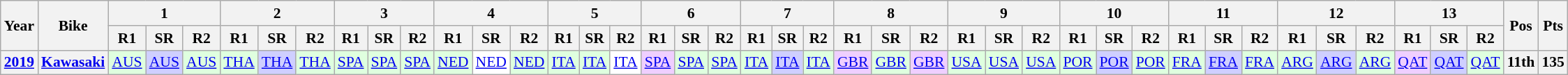<table class="wikitable" style="text-align:center; font-size:90%">
<tr>
<th valign="middle" rowspan=2>Year</th>
<th valign="middle" rowspan=2>Bike</th>
<th colspan=3>1</th>
<th colspan=3>2</th>
<th colspan=3>3</th>
<th colspan=3>4</th>
<th colspan=3>5</th>
<th colspan=3>6</th>
<th colspan=3>7</th>
<th colspan=3>8</th>
<th colspan=3>9</th>
<th colspan=3>10</th>
<th colspan=3>11</th>
<th colspan=3>12</th>
<th colspan=3>13</th>
<th rowspan=2>Pos</th>
<th rowspan=2>Pts</th>
</tr>
<tr>
<th>R1</th>
<th>SR</th>
<th>R2</th>
<th>R1</th>
<th>SR</th>
<th>R2</th>
<th>R1</th>
<th>SR</th>
<th>R2</th>
<th>R1</th>
<th>SR</th>
<th>R2</th>
<th>R1</th>
<th>SR</th>
<th>R2</th>
<th>R1</th>
<th>SR</th>
<th>R2</th>
<th>R1</th>
<th>SR</th>
<th>R2</th>
<th>R1</th>
<th>SR</th>
<th>R2</th>
<th>R1</th>
<th>SR</th>
<th>R2</th>
<th>R1</th>
<th>SR</th>
<th>R2</th>
<th>R1</th>
<th>SR</th>
<th>R2</th>
<th>R1</th>
<th>SR</th>
<th>R2</th>
<th>R1</th>
<th>SR</th>
<th>R2</th>
</tr>
<tr>
<th><a href='#'>2019</a></th>
<th><a href='#'>Kawasaki</a></th>
<td style="background:#dfffdf;"><a href='#'>AUS</a><br></td>
<td style="background:#cfcfff;"><a href='#'>AUS</a><br></td>
<td style="background:#dfffdf;"><a href='#'>AUS</a><br></td>
<td style="background:#dfffdf;"><a href='#'>THA</a><br></td>
<td style="background:#cfcfff;"><a href='#'>THA</a><br></td>
<td style="background:#dfffdf;"><a href='#'>THA</a><br></td>
<td style="background:#dfffdf;"><a href='#'>SPA</a><br></td>
<td style="background:#dfffdf;"><a href='#'>SPA</a><br></td>
<td style="background:#dfffdf;"><a href='#'>SPA</a><br></td>
<td style="background:#dfffdf;"><a href='#'>NED</a><br></td>
<td style="background:#ffffff;"><a href='#'>NED</a><br></td>
<td style="background:#dfffdf;"><a href='#'>NED</a><br></td>
<td style="background:#dfffdf;"><a href='#'>ITA</a><br></td>
<td style="background:#dfffdf;"><a href='#'>ITA</a><br></td>
<td style="background:#ffffff;"><a href='#'>ITA</a><br></td>
<td style="background:#efcfff;"><a href='#'>SPA</a><br></td>
<td style="background:#dfffdf;"><a href='#'>SPA</a><br></td>
<td style="background:#dfffdf;"><a href='#'>SPA</a><br></td>
<td style="background:#dfffdf;"><a href='#'>ITA</a><br></td>
<td style="background:#cfcfff;"><a href='#'>ITA</a><br></td>
<td style="background:#dfffdf;"><a href='#'>ITA</a><br></td>
<td style="background:#efcfff;"><a href='#'>GBR</a><br></td>
<td style="background:#dfffdf;"><a href='#'>GBR</a><br></td>
<td style="background:#efcfff;"><a href='#'>GBR</a><br></td>
<td style="background:#dfffdf;"><a href='#'>USA</a><br></td>
<td style="background:#dfffdf;"><a href='#'>USA</a><br></td>
<td style="background:#dfffdf;"><a href='#'>USA</a><br></td>
<td style="background:#dfffdf;"><a href='#'>POR</a><br></td>
<td style="background:#cfcfff;"><a href='#'>POR</a><br></td>
<td style="background:#dfffdf;"><a href='#'>POR</a><br></td>
<td style="background:#dfffdf;"><a href='#'>FRA</a><br></td>
<td style="background:#cfcfff;"><a href='#'>FRA</a><br></td>
<td style="background:#dfffdf;"><a href='#'>FRA</a><br></td>
<td style="background:#dfffdf;"><a href='#'>ARG</a><br></td>
<td style="background:#cfcfff;"><a href='#'>ARG</a><br></td>
<td style="background:#dfffdf;"><a href='#'>ARG</a><br></td>
<td style="background:#efcfff;"><a href='#'>QAT</a><br></td>
<td style="background:#cfcfff;"><a href='#'>QAT</a><br></td>
<td style="background:#dfffdf;"><a href='#'>QAT</a><br></td>
<th>11th</th>
<th>135</th>
</tr>
</table>
